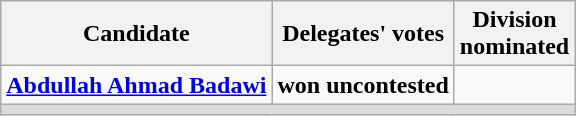<table class=wikitable>
<tr>
<th>Candidate</th>
<th>Delegates' votes</th>
<th>Division<br>nominated</th>
</tr>
<tr>
<td><strong><a href='#'>Abdullah Ahmad Badawi</a></strong></td>
<td align=center><strong>won uncontested</strong></td>
<td align=center><strong></strong></td>
</tr>
<tr>
<td colspan=3 bgcolor=dcdcdc></td>
</tr>
</table>
